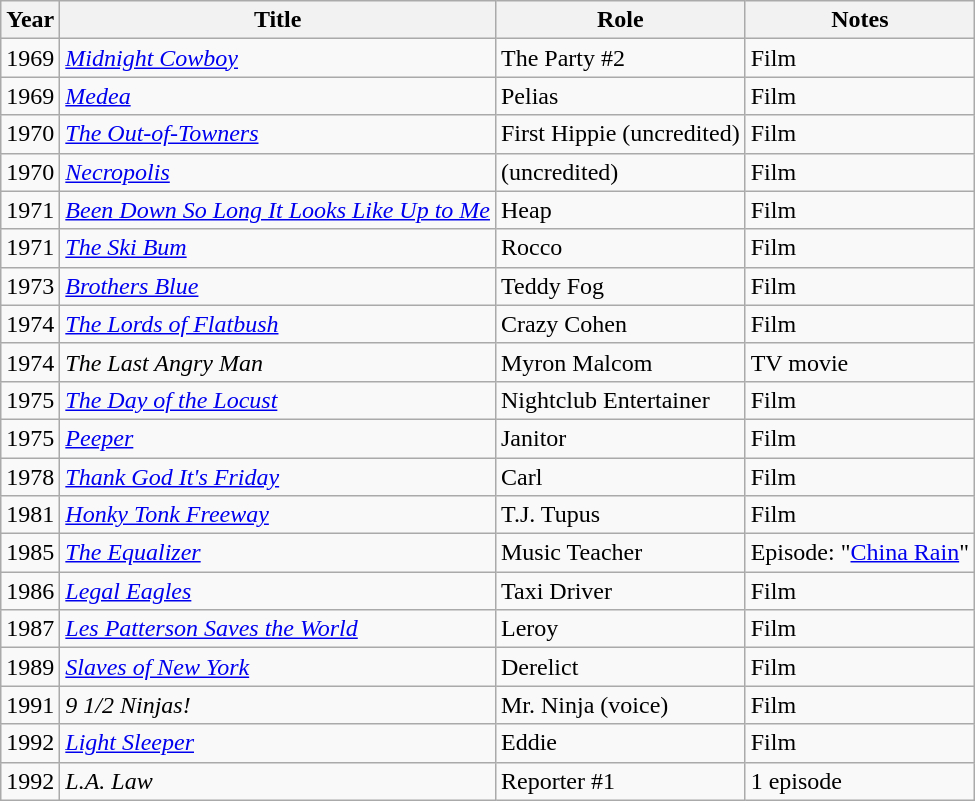<table class="wikitable sortable">
<tr>
<th>Year</th>
<th>Title</th>
<th>Role</th>
<th>Notes</th>
</tr>
<tr>
<td>1969</td>
<td><em><a href='#'>Midnight Cowboy</a></em></td>
<td>The Party #2</td>
<td>Film</td>
</tr>
<tr>
<td>1969</td>
<td><em><a href='#'>Medea</a></em></td>
<td>Pelias</td>
<td>Film</td>
</tr>
<tr>
<td>1970</td>
<td><em><a href='#'>The Out-of-Towners</a></em></td>
<td>First Hippie (uncredited)</td>
<td>Film</td>
</tr>
<tr>
<td>1970</td>
<td><em><a href='#'>Necropolis</a></em></td>
<td>(uncredited)</td>
<td>Film</td>
</tr>
<tr>
<td>1971</td>
<td><em><a href='#'>Been Down So Long It Looks Like Up to Me</a></em></td>
<td>Heap</td>
<td>Film</td>
</tr>
<tr>
<td>1971</td>
<td><em><a href='#'>The Ski Bum</a></em></td>
<td>Rocco</td>
<td>Film</td>
</tr>
<tr>
<td>1973</td>
<td><em><a href='#'>Brothers Blue</a></em></td>
<td>Teddy Fog</td>
<td>Film</td>
</tr>
<tr>
<td>1974</td>
<td><em><a href='#'>The Lords of Flatbush</a></em></td>
<td>Crazy Cohen</td>
<td>Film</td>
</tr>
<tr>
<td>1974</td>
<td><em>The Last Angry Man</em></td>
<td>Myron Malcom</td>
<td>TV movie</td>
</tr>
<tr>
<td>1975</td>
<td><em><a href='#'>The Day of the Locust</a></em></td>
<td>Nightclub Entertainer</td>
<td>Film</td>
</tr>
<tr>
<td>1975</td>
<td><em><a href='#'>Peeper</a></em></td>
<td>Janitor</td>
<td>Film</td>
</tr>
<tr>
<td>1978</td>
<td><em><a href='#'>Thank God It's Friday</a></em></td>
<td>Carl</td>
<td>Film</td>
</tr>
<tr>
<td>1981</td>
<td><em><a href='#'>Honky Tonk Freeway</a></em></td>
<td>T.J. Tupus</td>
<td>Film</td>
</tr>
<tr>
<td>1985</td>
<td><em><a href='#'>The Equalizer</a></em></td>
<td>Music Teacher</td>
<td>Episode: "<a href='#'>China Rain</a>"</td>
</tr>
<tr>
<td>1986</td>
<td><em><a href='#'>Legal Eagles</a></em></td>
<td>Taxi Driver</td>
<td>Film</td>
</tr>
<tr>
<td>1987</td>
<td><em><a href='#'>Les Patterson Saves the World</a></em></td>
<td>Leroy</td>
<td>Film</td>
</tr>
<tr>
<td>1989</td>
<td><em><a href='#'>Slaves of New York</a></em></td>
<td>Derelict</td>
<td>Film</td>
</tr>
<tr>
<td>1991</td>
<td><em>9 1/2 Ninjas!</em></td>
<td>Mr. Ninja (voice)</td>
<td>Film</td>
</tr>
<tr>
<td>1992</td>
<td><em><a href='#'>Light Sleeper</a></em></td>
<td>Eddie</td>
<td>Film</td>
</tr>
<tr>
<td>1992</td>
<td><em>L.A. Law</em></td>
<td>Reporter #1</td>
<td>1 episode</td>
</tr>
</table>
